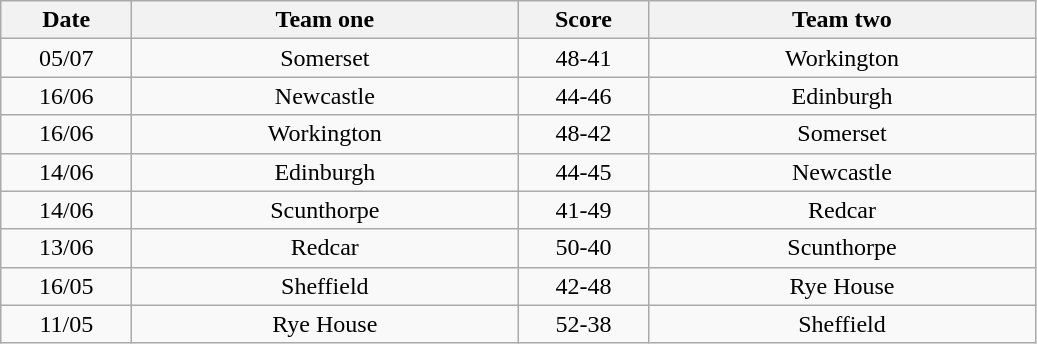<table class="wikitable" style="text-align: center">
<tr>
<th width=80>Date</th>
<th width=250>Team one</th>
<th width=80>Score</th>
<th width=250>Team two</th>
</tr>
<tr>
<td>05/07</td>
<td>Somerset</td>
<td>48-41</td>
<td>Workington</td>
</tr>
<tr>
<td>16/06</td>
<td>Newcastle</td>
<td>44-46</td>
<td>Edinburgh</td>
</tr>
<tr>
<td>16/06</td>
<td>Workington</td>
<td>48-42</td>
<td>Somerset</td>
</tr>
<tr>
<td>14/06</td>
<td>Edinburgh</td>
<td>44-45</td>
<td>Newcastle</td>
</tr>
<tr>
<td>14/06</td>
<td>Scunthorpe</td>
<td>41-49</td>
<td>Redcar</td>
</tr>
<tr>
<td>13/06</td>
<td>Redcar</td>
<td>50-40</td>
<td>Scunthorpe</td>
</tr>
<tr>
<td>16/05</td>
<td>Sheffield</td>
<td>42-48</td>
<td>Rye House</td>
</tr>
<tr>
<td>11/05</td>
<td>Rye House</td>
<td>52-38</td>
<td>Sheffield</td>
</tr>
</table>
